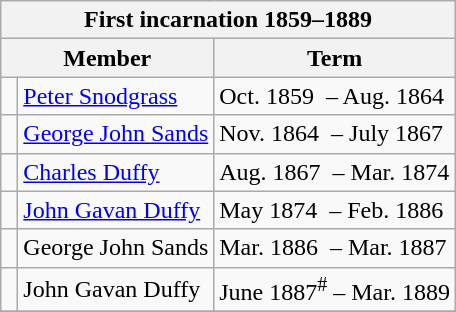<table class="wikitable">
<tr>
<th colspan="3">First incarnation 1859–1889</th>
</tr>
<tr>
<th colspan="2"><strong>Member</strong></th>
<th><strong>Term</strong></th>
</tr>
<tr>
<td> </td>
<td><a href='#'>Peter Snodgrass</a></td>
<td>Oct. 1859  – Aug. 1864</td>
</tr>
<tr>
<td> </td>
<td><a href='#'>George John Sands</a></td>
<td>Nov. 1864  – July 1867</td>
</tr>
<tr>
<td> </td>
<td><a href='#'>Charles Duffy</a></td>
<td>Aug. 1867  – Mar. 1874</td>
</tr>
<tr>
<td> </td>
<td><a href='#'>John Gavan Duffy</a></td>
<td>May 1874  – Feb. 1886</td>
</tr>
<tr>
<td> </td>
<td>George John Sands</td>
<td>Mar. 1886  – Mar. 1887</td>
</tr>
<tr>
<td> </td>
<td>John Gavan Duffy</td>
<td>June 1887<sup>#</sup> – Mar. 1889</td>
</tr>
<tr>
</tr>
</table>
